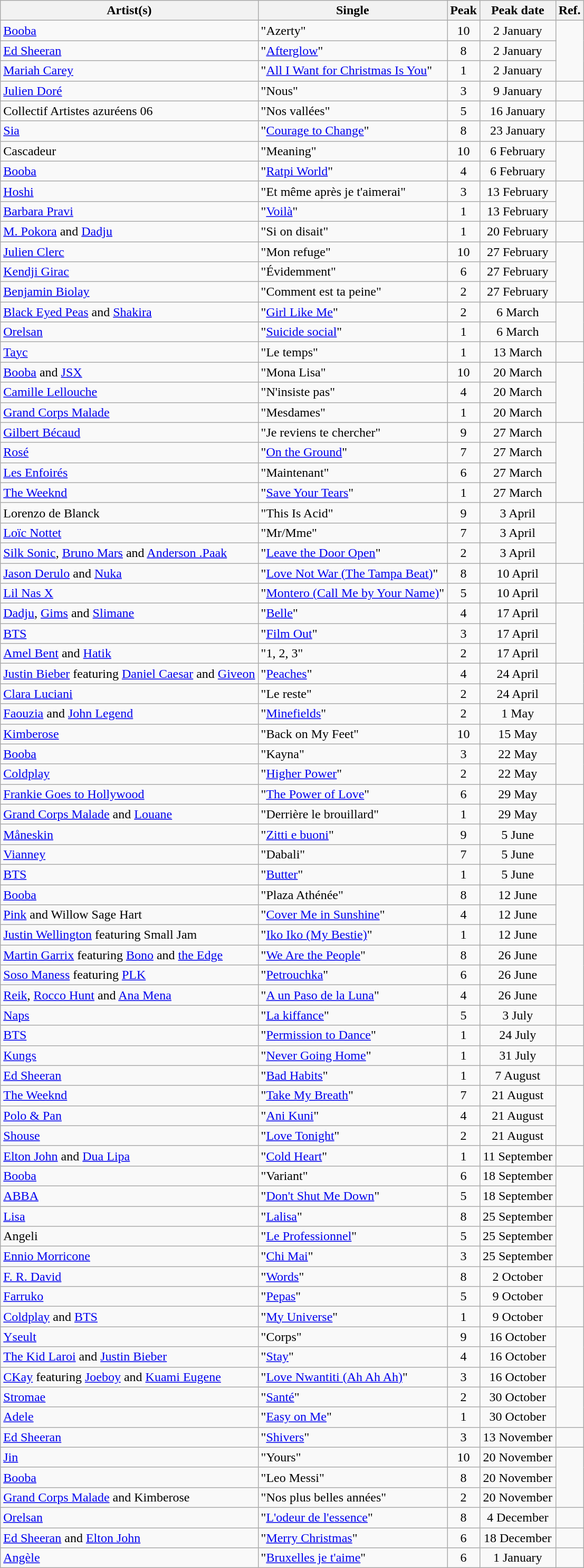<table class="wikitable sortable">
<tr>
<th>Artist(s)</th>
<th>Single</th>
<th>Peak</th>
<th>Peak date</th>
<th>Ref.</th>
</tr>
<tr>
<td><a href='#'>Booba</a></td>
<td>"Azerty"</td>
<td style="text-align: center;">10</td>
<td style="text-align: center;">2 January</td>
<td rowspan="3" style="text-align: center;"></td>
</tr>
<tr>
<td><a href='#'>Ed Sheeran</a></td>
<td>"<a href='#'>Afterglow</a>"</td>
<td style="text-align: center;">8</td>
<td style="text-align: center;">2 January</td>
</tr>
<tr>
<td><a href='#'>Mariah Carey</a></td>
<td>"<a href='#'>All I Want for Christmas Is You</a>"</td>
<td style="text-align: center;">1</td>
<td style="text-align: center;">2 January</td>
</tr>
<tr>
<td><a href='#'>Julien Doré</a></td>
<td>"Nous"</td>
<td style="text-align: center;">3</td>
<td style="text-align: center;">9 January</td>
<td style="text-align: center;"></td>
</tr>
<tr>
<td>Collectif Artistes azuréens 06</td>
<td>"Nos vallées"</td>
<td style="text-align: center;">5</td>
<td style="text-align: center;">16 January</td>
<td style="text-align: center;"></td>
</tr>
<tr>
<td><a href='#'>Sia</a></td>
<td>"<a href='#'>Courage to Change</a>"</td>
<td style="text-align: center;">8</td>
<td style="text-align: center;">23 January</td>
<td style="text-align: center;"></td>
</tr>
<tr>
<td>Cascadeur</td>
<td>"Meaning"</td>
<td style="text-align: center;">10</td>
<td style="text-align: center;">6 February</td>
<td rowspan="2" style="text-align: center;"></td>
</tr>
<tr>
<td><a href='#'>Booba</a></td>
<td>"<a href='#'>Ratpi World</a>"</td>
<td style="text-align: center;">4</td>
<td style="text-align: center;">6 February</td>
</tr>
<tr>
<td><a href='#'>Hoshi</a></td>
<td>"Et même après je t'aimerai"</td>
<td style="text-align: center;">3</td>
<td style="text-align: center;">13 February</td>
<td rowspan="2" style="text-align: center;"></td>
</tr>
<tr>
<td><a href='#'>Barbara Pravi</a></td>
<td>"<a href='#'>Voilà</a>"</td>
<td style="text-align: center;">1</td>
<td style="text-align: center;">13 February</td>
</tr>
<tr>
<td><a href='#'>M. Pokora</a> and <a href='#'>Dadju</a></td>
<td>"Si on disait"</td>
<td style="text-align: center;">1</td>
<td style="text-align: center;">20 February</td>
<td style="text-align: center;"></td>
</tr>
<tr>
<td><a href='#'>Julien Clerc</a></td>
<td>"Mon refuge"</td>
<td style="text-align: center;">10</td>
<td style="text-align: center;">27 February</td>
<td rowspan="3" style="text-align: center;"></td>
</tr>
<tr>
<td><a href='#'>Kendji Girac</a></td>
<td>"Évidemment"</td>
<td style="text-align: center;">6</td>
<td style="text-align: center;">27 February</td>
</tr>
<tr>
<td><a href='#'>Benjamin Biolay</a></td>
<td>"Comment est ta peine"</td>
<td style="text-align: center;">2</td>
<td style="text-align: center;">27 February</td>
</tr>
<tr>
<td><a href='#'>Black Eyed Peas</a> and <a href='#'>Shakira</a></td>
<td>"<a href='#'>Girl Like Me</a>"</td>
<td style="text-align: center;">2</td>
<td style="text-align: center;">6 March</td>
<td rowspan="2" style="text-align: center;"></td>
</tr>
<tr>
<td><a href='#'>Orelsan</a></td>
<td>"<a href='#'>Suicide social</a>"</td>
<td style="text-align: center;">1</td>
<td style="text-align: center;">6 March</td>
</tr>
<tr>
<td><a href='#'>Tayc</a></td>
<td>"Le temps"</td>
<td style="text-align: center;">1</td>
<td style="text-align: center;">13 March</td>
<td style="text-align: center;"></td>
</tr>
<tr>
<td><a href='#'>Booba</a> and <a href='#'>JSX</a></td>
<td>"Mona Lisa"</td>
<td style="text-align: center;">10</td>
<td style="text-align: center;">20 March</td>
<td rowspan="3" style="text-align: center;"></td>
</tr>
<tr>
<td><a href='#'>Camille Lellouche</a></td>
<td>"N'insiste pas"</td>
<td style="text-align: center;">4</td>
<td style="text-align: center;">20 March</td>
</tr>
<tr>
<td><a href='#'>Grand Corps Malade</a></td>
<td>"Mesdames"</td>
<td style="text-align: center;">1</td>
<td style="text-align: center;">20 March</td>
</tr>
<tr>
<td><a href='#'>Gilbert Bécaud</a></td>
<td>"Je reviens te chercher"</td>
<td style="text-align: center;">9</td>
<td style="text-align: center;">27 March</td>
<td rowspan="4" style="text-align: center;"></td>
</tr>
<tr>
<td><a href='#'>Rosé</a></td>
<td>"<a href='#'>On the Ground</a>"</td>
<td style="text-align: center;">7</td>
<td style="text-align: center;">27 March</td>
</tr>
<tr>
<td><a href='#'>Les Enfoirés</a></td>
<td>"Maintenant"</td>
<td style="text-align: center;">6</td>
<td style="text-align: center;">27 March</td>
</tr>
<tr>
<td><a href='#'>The Weeknd</a></td>
<td>"<a href='#'>Save Your Tears</a>"</td>
<td style="text-align: center;">1</td>
<td style="text-align: center;">27 March</td>
</tr>
<tr>
<td>Lorenzo de Blanck</td>
<td>"This Is Acid"</td>
<td style="text-align: center;">9</td>
<td style="text-align: center;">3 April</td>
<td rowspan="3" style="text-align: center;"></td>
</tr>
<tr>
<td><a href='#'>Loïc Nottet</a></td>
<td>"Mr/Mme"</td>
<td style="text-align: center;">7</td>
<td style="text-align: center;">3 April</td>
</tr>
<tr>
<td><a href='#'>Silk Sonic</a>, <a href='#'>Bruno Mars</a> and <a href='#'>Anderson .Paak</a></td>
<td>"<a href='#'>Leave the Door Open</a>"</td>
<td style="text-align: center;">2</td>
<td style="text-align: center;">3 April</td>
</tr>
<tr>
<td><a href='#'>Jason Derulo</a> and <a href='#'>Nuka</a></td>
<td>"<a href='#'>Love Not War (The Tampa Beat)</a>"</td>
<td style="text-align: center;">8</td>
<td style="text-align: center;">10 April</td>
<td rowspan="2" style="text-align: center;"></td>
</tr>
<tr>
<td><a href='#'>Lil Nas X</a></td>
<td>"<a href='#'>Montero (Call Me by Your Name)</a>"</td>
<td style="text-align: center;">5</td>
<td style="text-align: center;">10 April</td>
</tr>
<tr>
<td><a href='#'>Dadju</a>, <a href='#'>Gims</a> and <a href='#'>Slimane</a></td>
<td>"<a href='#'>Belle</a>"</td>
<td style="text-align: center;">4</td>
<td style="text-align: center;">17 April</td>
<td rowspan="3" style="text-align: center;"></td>
</tr>
<tr>
<td><a href='#'>BTS</a></td>
<td>"<a href='#'>Film Out</a>"</td>
<td style="text-align: center;">3</td>
<td style="text-align: center;">17 April</td>
</tr>
<tr>
<td><a href='#'>Amel Bent</a> and <a href='#'>Hatik</a></td>
<td>"1, 2, 3"</td>
<td style="text-align: center;">2</td>
<td style="text-align: center;">17 April</td>
</tr>
<tr>
<td><a href='#'>Justin Bieber</a> featuring <a href='#'>Daniel Caesar</a> and <a href='#'>Giveon</a></td>
<td>"<a href='#'>Peaches</a>"</td>
<td style="text-align: center;">4</td>
<td style="text-align: center;">24 April</td>
<td rowspan="2" style="text-align: center;"></td>
</tr>
<tr>
<td><a href='#'>Clara Luciani</a></td>
<td>"Le reste"</td>
<td style="text-align: center;">2</td>
<td style="text-align: center;">24 April</td>
</tr>
<tr>
<td><a href='#'>Faouzia</a> and <a href='#'>John Legend</a></td>
<td>"<a href='#'>Minefields</a>"</td>
<td style="text-align: center;">2</td>
<td style="text-align: center;">1 May</td>
<td style="text-align: center;"></td>
</tr>
<tr>
<td><a href='#'>Kimberose</a></td>
<td>"Back on My Feet"</td>
<td style="text-align: center;">10</td>
<td style="text-align: center;">15 May</td>
<td style="text-align: center;"></td>
</tr>
<tr>
<td><a href='#'>Booba</a></td>
<td>"Kayna"</td>
<td style="text-align: center;">3</td>
<td style="text-align: center;">22 May</td>
<td rowspan="2" style="text-align: center;"></td>
</tr>
<tr>
<td><a href='#'>Coldplay</a></td>
<td>"<a href='#'>Higher Power</a>"</td>
<td style="text-align: center;">2</td>
<td style="text-align: center;">22 May</td>
</tr>
<tr>
<td><a href='#'>Frankie Goes to Hollywood</a></td>
<td>"<a href='#'>The Power of Love</a>"</td>
<td style="text-align: center;">6</td>
<td style="text-align: center;">29 May</td>
<td rowspan="2" style="text-align: center;"></td>
</tr>
<tr>
<td><a href='#'>Grand Corps Malade</a> and <a href='#'>Louane</a></td>
<td>"Derrière le brouillard"</td>
<td style="text-align: center;">1</td>
<td style="text-align: center;">29 May</td>
</tr>
<tr>
<td><a href='#'>Måneskin</a></td>
<td>"<a href='#'>Zitti e buoni</a>"</td>
<td style="text-align: center;">9</td>
<td style="text-align: center;">5 June</td>
<td rowspan="3" style="text-align: center;"></td>
</tr>
<tr>
<td><a href='#'>Vianney</a></td>
<td>"Dabali"</td>
<td style="text-align: center;">7</td>
<td style="text-align: center;">5 June</td>
</tr>
<tr>
<td><a href='#'>BTS</a></td>
<td>"<a href='#'>Butter</a>"</td>
<td style="text-align: center;">1</td>
<td style="text-align: center;">5 June</td>
</tr>
<tr>
<td><a href='#'>Booba</a></td>
<td>"Plaza Athénée"</td>
<td style="text-align: center;">8</td>
<td style="text-align: center;">12 June</td>
<td rowspan="3" style="text-align: center;"></td>
</tr>
<tr>
<td><a href='#'>Pink</a> and Willow Sage Hart</td>
<td>"<a href='#'>Cover Me in Sunshine</a>"</td>
<td style="text-align: center;">4</td>
<td style="text-align: center;">12 June</td>
</tr>
<tr>
<td><a href='#'>Justin Wellington</a> featuring Small Jam</td>
<td>"<a href='#'>Iko Iko (My Bestie)</a>"</td>
<td style="text-align: center;">1</td>
<td style="text-align: center;">12 June</td>
</tr>
<tr>
<td><a href='#'>Martin Garrix</a> featuring <a href='#'>Bono</a> and <a href='#'>the Edge</a></td>
<td>"<a href='#'>We Are the People</a>"</td>
<td style="text-align: center;">8</td>
<td style="text-align: center;">26 June</td>
<td rowspan="3" style="text-align: center;"></td>
</tr>
<tr>
<td><a href='#'>Soso Maness</a> featuring <a href='#'>PLK</a></td>
<td>"<a href='#'>Petrouchka</a>"</td>
<td style="text-align: center;">6</td>
<td style="text-align: center;">26 June</td>
</tr>
<tr>
<td><a href='#'>Reik</a>, <a href='#'>Rocco Hunt</a> and <a href='#'>Ana Mena</a></td>
<td>"<a href='#'>A un Paso de la Luna</a>"</td>
<td style="text-align: center;">4</td>
<td style="text-align: center;">26 June</td>
</tr>
<tr>
<td><a href='#'>Naps</a></td>
<td>"<a href='#'>La kiffance</a>"</td>
<td style="text-align: center;">5</td>
<td style="text-align: center;">3 July</td>
<td style="text-align: center;"></td>
</tr>
<tr>
<td><a href='#'>BTS</a></td>
<td>"<a href='#'>Permission to Dance</a>"</td>
<td style="text-align: center;">1</td>
<td style="text-align: center;">24 July</td>
<td style="text-align: center;"></td>
</tr>
<tr>
<td><a href='#'>Kungs</a></td>
<td>"<a href='#'>Never Going Home</a>"</td>
<td style="text-align: center;">1</td>
<td style="text-align: center;">31 July</td>
<td style="text-align: center;"></td>
</tr>
<tr>
<td><a href='#'>Ed Sheeran</a></td>
<td>"<a href='#'>Bad Habits</a>"</td>
<td style="text-align: center;">1</td>
<td style="text-align: center;">7 August</td>
<td style="text-align: center;"></td>
</tr>
<tr>
<td><a href='#'>The Weeknd</a></td>
<td>"<a href='#'>Take My Breath</a>"</td>
<td style="text-align: center;">7</td>
<td style="text-align: center;">21 August</td>
<td rowspan="3" style="text-align: center;"></td>
</tr>
<tr>
<td><a href='#'>Polo & Pan</a></td>
<td>"<a href='#'>Ani Kuni</a>"</td>
<td style="text-align: center;">4</td>
<td style="text-align: center;">21 August</td>
</tr>
<tr>
<td><a href='#'>Shouse</a></td>
<td>"<a href='#'>Love Tonight</a>"</td>
<td style="text-align: center;">2</td>
<td style="text-align: center;">21 August</td>
</tr>
<tr>
<td><a href='#'>Elton John</a> and <a href='#'>Dua Lipa</a></td>
<td>"<a href='#'>Cold Heart</a>"</td>
<td style="text-align: center;">1</td>
<td style="text-align: center;">11 September</td>
<td style="text-align: center;"></td>
</tr>
<tr>
<td><a href='#'>Booba</a></td>
<td>"Variant"</td>
<td style="text-align: center;">6</td>
<td style="text-align: center;">18 September</td>
<td rowspan="2" style="text-align: center;"></td>
</tr>
<tr>
<td><a href='#'>ABBA</a></td>
<td>"<a href='#'>Don't Shut Me Down</a>"</td>
<td style="text-align: center;">5</td>
<td style="text-align: center;">18 September</td>
</tr>
<tr>
<td><a href='#'>Lisa</a></td>
<td>"<a href='#'>Lalisa</a>"</td>
<td style="text-align: center;">8</td>
<td style="text-align: center;">25 September</td>
<td rowspan="3" style="text-align: center;"></td>
</tr>
<tr>
<td>Angeli</td>
<td>"<a href='#'>Le Professionnel</a>"</td>
<td style="text-align: center;">5</td>
<td style="text-align: center;">25 September</td>
</tr>
<tr>
<td><a href='#'>Ennio Morricone</a></td>
<td>"<a href='#'>Chi Mai</a>"</td>
<td style="text-align: center;">3</td>
<td style="text-align: center;">25 September</td>
</tr>
<tr>
<td><a href='#'>F. R. David</a></td>
<td>"<a href='#'>Words</a>"</td>
<td style="text-align: center;">8</td>
<td style="text-align: center;">2 October</td>
<td style="text-align: center;"></td>
</tr>
<tr>
<td><a href='#'>Farruko</a></td>
<td>"<a href='#'>Pepas</a>"</td>
<td style="text-align: center;">5</td>
<td style="text-align: center;">9 October</td>
<td rowspan="2" style="text-align: center;"></td>
</tr>
<tr>
<td><a href='#'>Coldplay</a> and <a href='#'>BTS</a></td>
<td>"<a href='#'>My Universe</a>"</td>
<td style="text-align: center;">1</td>
<td style="text-align: center;">9 October</td>
</tr>
<tr>
<td><a href='#'>Yseult</a></td>
<td>"Corps"</td>
<td style="text-align: center;">9</td>
<td style="text-align: center;">16 October</td>
<td rowspan="3" style="text-align: center;"></td>
</tr>
<tr>
<td><a href='#'>The Kid Laroi</a> and <a href='#'>Justin Bieber</a></td>
<td>"<a href='#'>Stay</a>"</td>
<td style="text-align: center;">4</td>
<td style="text-align: center;">16 October</td>
</tr>
<tr>
<td><a href='#'>CKay</a> featuring <a href='#'>Joeboy</a> and <a href='#'>Kuami Eugene</a></td>
<td>"<a href='#'>Love Nwantiti (Ah Ah Ah)</a>"</td>
<td style="text-align: center;">3</td>
<td style="text-align: center;">16 October</td>
</tr>
<tr>
<td><a href='#'>Stromae</a></td>
<td>"<a href='#'>Santé</a>"</td>
<td style="text-align: center;">2</td>
<td style="text-align: center;">30 October</td>
<td rowspan="2" style="text-align: center;"></td>
</tr>
<tr>
<td><a href='#'>Adele</a></td>
<td>"<a href='#'>Easy on Me</a>"</td>
<td style="text-align: center;">1</td>
<td style="text-align: center;">30 October</td>
</tr>
<tr>
<td><a href='#'>Ed Sheeran</a></td>
<td>"<a href='#'>Shivers</a>"</td>
<td style="text-align: center;">3</td>
<td style="text-align: center;">13 November</td>
<td style="text-align: center;"></td>
</tr>
<tr>
<td><a href='#'>Jin</a></td>
<td>"Yours"</td>
<td style="text-align: center;">10</td>
<td style="text-align: center;">20 November</td>
<td rowspan="3" style="text-align: center;"></td>
</tr>
<tr>
<td><a href='#'>Booba</a></td>
<td>"Leo Messi"</td>
<td style="text-align: center;">8</td>
<td style="text-align: center;">20 November</td>
</tr>
<tr>
<td><a href='#'>Grand Corps Malade</a> and Kimberose</td>
<td>"Nos plus belles années"</td>
<td style="text-align: center;">2</td>
<td style="text-align: center;">20 November</td>
</tr>
<tr>
<td><a href='#'>Orelsan</a></td>
<td>"<a href='#'>L'odeur de l'essence</a>"</td>
<td style="text-align: center;">8</td>
<td style="text-align: center;">4 December</td>
<td style="text-align: center;"></td>
</tr>
<tr>
<td><a href='#'>Ed Sheeran</a> and <a href='#'>Elton John</a></td>
<td>"<a href='#'>Merry Christmas</a>"</td>
<td style="text-align: center;">6</td>
<td style="text-align: center;">18 December</td>
<td style="text-align: center;"></td>
</tr>
<tr>
<td><a href='#'>Angèle</a></td>
<td>"<a href='#'>Bruxelles je t'aime</a>"</td>
<td style="text-align: center;">6</td>
<td style="text-align: center;">1 January</td>
<td style="text-align: center;"></td>
</tr>
</table>
